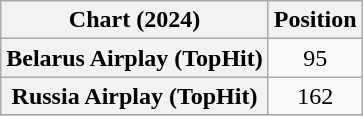<table class="wikitable sortable plainrowheaders" style="text-align:center">
<tr>
<th scope="col">Chart (2024)</th>
<th scope="col">Position</th>
</tr>
<tr>
<th scope="row">Belarus Airplay (TopHit)</th>
<td>95</td>
</tr>
<tr>
<th scope="row">Russia Airplay (TopHit)</th>
<td>162</td>
</tr>
<tr>
</tr>
</table>
